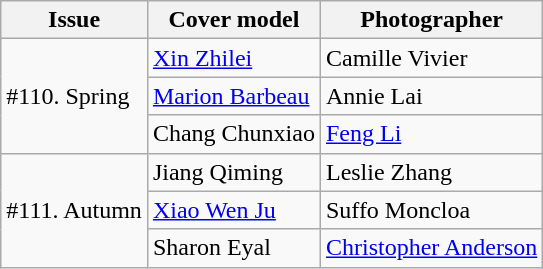<table class="sortable wikitable">
<tr>
<th>Issue</th>
<th>Cover model</th>
<th>Photographer</th>
</tr>
<tr>
<td rowspan="3">#110. Spring</td>
<td><a href='#'>Xin Zhilei</a></td>
<td>Camille Vivier</td>
</tr>
<tr>
<td><a href='#'>Marion Barbeau</a></td>
<td>Annie Lai</td>
</tr>
<tr>
<td>Chang Chunxiao</td>
<td><a href='#'>Feng Li</a></td>
</tr>
<tr>
<td rowspan="3">#111. Autumn</td>
<td>Jiang Qiming</td>
<td>Leslie Zhang</td>
</tr>
<tr>
<td><a href='#'>Xiao Wen Ju</a></td>
<td>Suffo Moncloa</td>
</tr>
<tr>
<td>Sharon Eyal</td>
<td><a href='#'>Christopher Anderson</a></td>
</tr>
</table>
